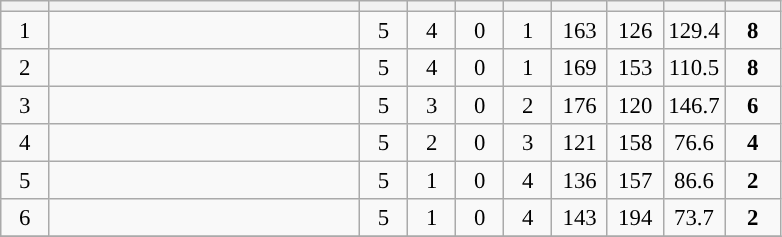<table class="wikitable" style="text-align:center; font-size:95%">
<tr>
<th width="25"></th>
<th width="200"></th>
<th width="25"></th>
<th width="25"></th>
<th width="25"></th>
<th width="25"></th>
<th width="30"></th>
<th width="30"></th>
<th width="30"></th>
<th width="30"></th>
</tr>
<tr style="background:#">
<td>1</td>
<td style="text-align:left"></td>
<td>5</td>
<td>4</td>
<td>0</td>
<td>1</td>
<td>163</td>
<td>126</td>
<td>129.4</td>
<td><strong>8</strong></td>
</tr>
<tr style="background:#">
<td>2</td>
<td style="text-align:left"></td>
<td>5</td>
<td>4</td>
<td>0</td>
<td>1</td>
<td>169</td>
<td>153</td>
<td>110.5</td>
<td><strong>8</strong></td>
</tr>
<tr style="background:#">
<td>3</td>
<td style="text-align:left"></td>
<td>5</td>
<td>3</td>
<td>0</td>
<td>2</td>
<td>176</td>
<td>120</td>
<td>146.7</td>
<td><strong>6</strong></td>
</tr>
<tr style="background:#">
<td>4</td>
<td style="text-align:left"></td>
<td>5</td>
<td>2</td>
<td>0</td>
<td>3</td>
<td>121</td>
<td>158</td>
<td>76.6</td>
<td><strong>4</strong></td>
</tr>
<tr style="background-color:#">
<td>5</td>
<td style="text-align:left"></td>
<td>5</td>
<td>1</td>
<td>0</td>
<td>4</td>
<td>136</td>
<td>157</td>
<td>86.6</td>
<td><strong>2</strong></td>
</tr>
<tr style="background-color:#">
<td>6</td>
<td style="text-align:left"></td>
<td>5</td>
<td>1</td>
<td>0</td>
<td>4</td>
<td>143</td>
<td>194</td>
<td>73.7</td>
<td><strong>2</strong></td>
</tr>
<tr>
</tr>
</table>
